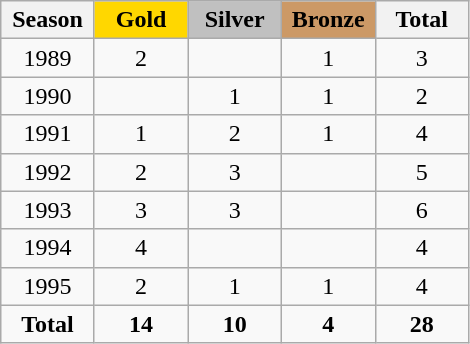<table class="wikitable" style="text-align:center;">
<tr>
<th width = "55">Season</th>
<th width = "55" style="background: gold;">Gold</th>
<th width = "55" style="background: silver;">Silver</th>
<th width = "55" style="background: #cc9966;">Bronze</th>
<th width = "55">Total</th>
</tr>
<tr>
<td>1989</td>
<td>2</td>
<td></td>
<td>1</td>
<td>3</td>
</tr>
<tr>
<td>1990</td>
<td></td>
<td>1</td>
<td>1</td>
<td>2</td>
</tr>
<tr>
<td>1991</td>
<td>1</td>
<td>2</td>
<td>1</td>
<td>4</td>
</tr>
<tr>
<td>1992</td>
<td>2</td>
<td>3</td>
<td></td>
<td>5</td>
</tr>
<tr>
<td>1993</td>
<td>3</td>
<td>3</td>
<td></td>
<td>6</td>
</tr>
<tr>
<td>1994</td>
<td>4</td>
<td></td>
<td></td>
<td>4</td>
</tr>
<tr>
<td>1995</td>
<td>2</td>
<td>1</td>
<td>1</td>
<td>4</td>
</tr>
<tr>
<td><strong>Total</strong></td>
<td><strong>14</strong></td>
<td><strong>10</strong></td>
<td><strong>4</strong></td>
<td><strong>28</strong></td>
</tr>
</table>
